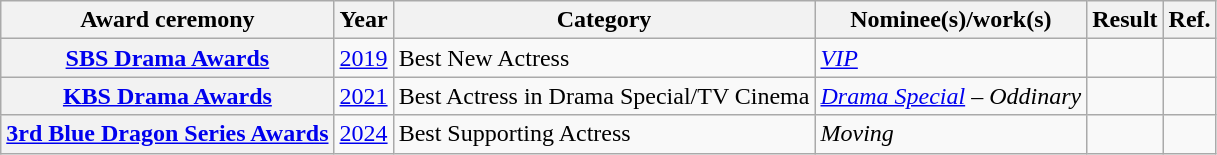<table class="wikitable plainrowheaders">
<tr>
<th scope="col">Award ceremony</th>
<th scope="col">Year</th>
<th scope="col">Category</th>
<th scope="col">Nominee(s)/work(s)</th>
<th scope="col">Result</th>
<th scope="col">Ref.</th>
</tr>
<tr>
<th scope="row"><a href='#'>SBS Drama Awards</a></th>
<td><a href='#'>2019</a></td>
<td>Best New Actress</td>
<td><em><a href='#'>VIP</a></em></td>
<td></td>
<td style="text-align:center"></td>
</tr>
<tr>
<th scope="row"><a href='#'>KBS Drama Awards</a></th>
<td><a href='#'>2021</a></td>
<td>Best Actress in Drama Special/TV Cinema</td>
<td><em><a href='#'>Drama Special</a> – Oddinary</em></td>
<td></td>
<td style="text-align:center"></td>
</tr>
<tr>
<th scope="row"><a href='#'>3rd Blue Dragon Series Awards</a></th>
<td><a href='#'>2024</a></td>
<td>Best Supporting Actress</td>
<td><em>Moving</em></td>
<td></td>
<td></td>
</tr>
</table>
